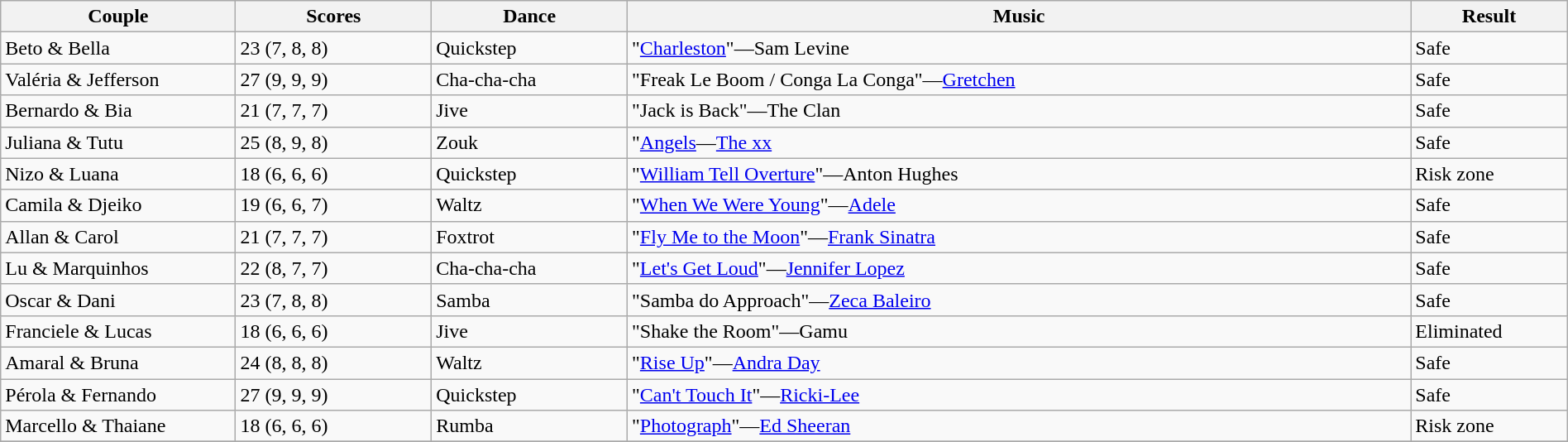<table class="wikitable sortable" style="width:100%;">
<tr>
<th width="15.0%">Couple</th>
<th width="12.5%">Scores</th>
<th width="12.5%">Dance</th>
<th width="50.0%">Music</th>
<th width="10.0%">Result</th>
</tr>
<tr>
<td>Beto & Bella</td>
<td>23 (7, 8, 8)</td>
<td>Quickstep</td>
<td>"<a href='#'>Charleston</a>"—Sam Levine</td>
<td>Safe</td>
</tr>
<tr>
<td>Valéria & Jefferson</td>
<td>27 (9, 9, 9)</td>
<td>Cha-cha-cha</td>
<td>"Freak Le Boom / Conga La Conga"—<a href='#'>Gretchen</a></td>
<td>Safe</td>
</tr>
<tr>
<td>Bernardo & Bia</td>
<td>21 (7, 7, 7)</td>
<td>Jive</td>
<td>"Jack is Back"—The Clan</td>
<td>Safe</td>
</tr>
<tr>
<td>Juliana & Tutu</td>
<td>25 (8, 9, 8)</td>
<td>Zouk</td>
<td>"<a href='#'>Angels</a>—<a href='#'>The xx</a></td>
<td>Safe</td>
</tr>
<tr>
<td>Nizo & Luana</td>
<td>18 (6, 6, 6)</td>
<td>Quickstep</td>
<td>"<a href='#'>William Tell Overture</a>"—Anton Hughes</td>
<td>Risk zone</td>
</tr>
<tr>
<td>Camila & Djeiko</td>
<td>19 (6, 6, 7)</td>
<td>Waltz</td>
<td>"<a href='#'>When We Were Young</a>"—<a href='#'>Adele</a></td>
<td>Safe</td>
</tr>
<tr>
<td>Allan & Carol</td>
<td>21 (7, 7, 7)</td>
<td>Foxtrot</td>
<td>"<a href='#'>Fly Me to the Moon</a>"—<a href='#'>Frank Sinatra</a></td>
<td>Safe</td>
</tr>
<tr>
<td>Lu & Marquinhos</td>
<td>22 (8, 7, 7)</td>
<td>Cha-cha-cha</td>
<td>"<a href='#'>Let's Get Loud</a>"—<a href='#'>Jennifer Lopez</a></td>
<td>Safe</td>
</tr>
<tr>
<td>Oscar & Dani</td>
<td>23 (7, 8, 8)</td>
<td>Samba</td>
<td>"Samba do Approach"—<a href='#'>Zeca Baleiro</a></td>
<td>Safe</td>
</tr>
<tr>
<td>Franciele & Lucas</td>
<td>18 (6, 6, 6)</td>
<td>Jive</td>
<td>"Shake the Room"—Gamu</td>
<td>Eliminated</td>
</tr>
<tr>
<td>Amaral & Bruna</td>
<td>24 (8, 8, 8)</td>
<td>Waltz</td>
<td>"<a href='#'>Rise Up</a>"—<a href='#'>Andra Day</a></td>
<td>Safe</td>
</tr>
<tr>
<td>Pérola & Fernando</td>
<td>27 (9, 9, 9)</td>
<td>Quickstep</td>
<td>"<a href='#'>Can't Touch It</a>"—<a href='#'>Ricki-Lee</a></td>
<td>Safe</td>
</tr>
<tr>
<td>Marcello & Thaiane</td>
<td>18 (6, 6, 6)</td>
<td>Rumba</td>
<td>"<a href='#'>Photograph</a>"—<a href='#'>Ed Sheeran</a></td>
<td>Risk zone</td>
</tr>
<tr>
</tr>
</table>
